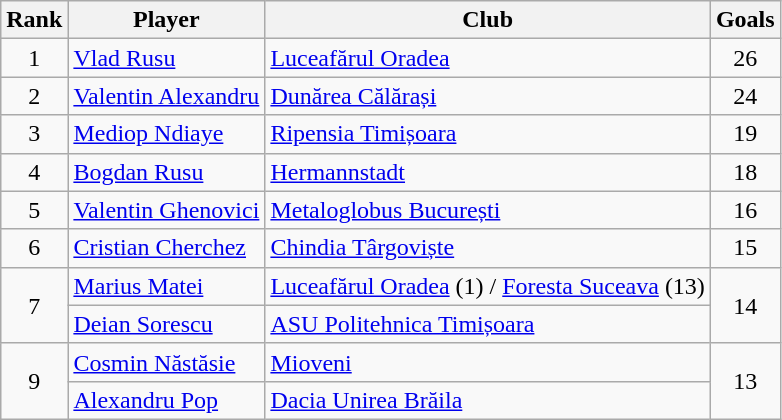<table class="wikitable">
<tr>
<th>Rank</th>
<th>Player</th>
<th>Club</th>
<th>Goals</th>
</tr>
<tr>
<td rowspan=1 align=center>1</td>
<td> <a href='#'>Vlad Rusu</a></td>
<td><a href='#'>Luceafărul Oradea</a></td>
<td rowspan=1 align=center>26</td>
</tr>
<tr>
<td rowspan=1 align=center>2</td>
<td> <a href='#'>Valentin Alexandru</a></td>
<td><a href='#'>Dunărea Călărași</a></td>
<td rowspan=1 align=center>24</td>
</tr>
<tr>
<td rowspan=1 align=center>3</td>
<td> <a href='#'>Mediop Ndiaye</a></td>
<td><a href='#'>Ripensia Timișoara</a></td>
<td rowspan=1 align=center>19</td>
</tr>
<tr>
<td rowspan=1 align=center>4</td>
<td> <a href='#'>Bogdan Rusu</a></td>
<td><a href='#'>Hermannstadt</a></td>
<td rowspan=1 align=center>18</td>
</tr>
<tr>
<td rowspan=1 align=center>5</td>
<td> <a href='#'>Valentin Ghenovici</a></td>
<td><a href='#'>Metaloglobus București</a></td>
<td rowspan=1 align=center>16</td>
</tr>
<tr>
<td rowspan=1 align=center>6</td>
<td> <a href='#'>Cristian Cherchez</a></td>
<td><a href='#'>Chindia Târgoviște</a></td>
<td rowspan=1 align=center>15</td>
</tr>
<tr>
<td rowspan=2 align=center>7</td>
<td> <a href='#'>Marius Matei</a></td>
<td><a href='#'>Luceafărul Oradea</a> (1) / <a href='#'>Foresta Suceava</a> (13)</td>
<td rowspan=2 align=center>14</td>
</tr>
<tr>
<td> <a href='#'>Deian Sorescu</a></td>
<td><a href='#'>ASU Politehnica Timișoara</a></td>
</tr>
<tr>
<td rowspan=2 align=center>9</td>
<td> <a href='#'>Cosmin Năstăsie</a></td>
<td><a href='#'>Mioveni</a></td>
<td rowspan=2 align=center>13</td>
</tr>
<tr>
<td> <a href='#'>Alexandru Pop</a></td>
<td><a href='#'>Dacia Unirea Brăila</a></td>
</tr>
</table>
